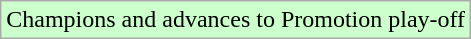<table class="wikitable">
<tr style="width:10px; background:#cfc;">
<td>Champions and advances to Promotion play-off</td>
</tr>
</table>
